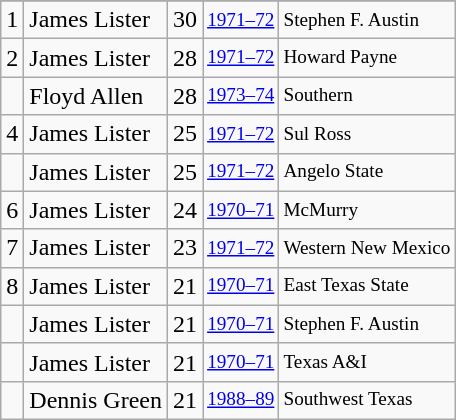<table class="wikitable">
<tr>
</tr>
<tr>
<td>1</td>
<td>James Lister</td>
<td>30</td>
<td style="font-size:80%;"><a href='#'>1971–72</a></td>
<td style="font-size:80%;">Stephen F. Austin</td>
</tr>
<tr>
<td>2</td>
<td>James Lister</td>
<td>28</td>
<td style="font-size:80%;"><a href='#'>1971–72</a></td>
<td style="font-size:80%;">Howard Payne</td>
</tr>
<tr>
<td></td>
<td>Floyd Allen</td>
<td>28</td>
<td style="font-size:80%;"><a href='#'>1973–74</a></td>
<td style="font-size:80%;">Southern</td>
</tr>
<tr>
<td>4</td>
<td>James Lister</td>
<td>25</td>
<td style="font-size:80%;"><a href='#'>1971–72</a></td>
<td style="font-size:80%;">Sul Ross</td>
</tr>
<tr>
<td></td>
<td>James Lister</td>
<td>25</td>
<td style="font-size:80%;"><a href='#'>1971–72</a></td>
<td style="font-size:80%;">Angelo State</td>
</tr>
<tr>
<td>6</td>
<td>James Lister</td>
<td>24</td>
<td style="font-size:80%;"><a href='#'>1970–71</a></td>
<td style="font-size:80%;">McMurry</td>
</tr>
<tr>
<td>7</td>
<td>James Lister</td>
<td>23</td>
<td style="font-size:80%;"><a href='#'>1971–72</a></td>
<td style="font-size:80%;">Western New Mexico</td>
</tr>
<tr>
<td>8</td>
<td>James Lister</td>
<td>21</td>
<td style="font-size:80%;"><a href='#'>1970–71</a></td>
<td style="font-size:80%;">East Texas State</td>
</tr>
<tr>
<td></td>
<td>James Lister</td>
<td>21</td>
<td style="font-size:80%;"><a href='#'>1970–71</a></td>
<td style="font-size:80%;">Stephen F. Austin</td>
</tr>
<tr>
<td></td>
<td>James Lister</td>
<td>21</td>
<td style="font-size:80%;"><a href='#'>1970–71</a></td>
<td style="font-size:80%;">Texas A&I</td>
</tr>
<tr>
<td></td>
<td>Dennis Green</td>
<td>21</td>
<td style="font-size:80%;"><a href='#'>1988–89</a></td>
<td style="font-size:80%;">Southwest Texas</td>
</tr>
</table>
